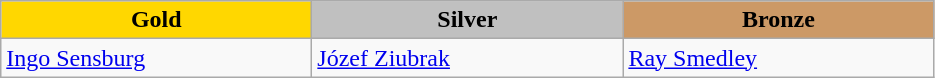<table class="wikitable" style="text-align:left">
<tr align="center">
<td width=200 bgcolor=gold><strong>Gold</strong></td>
<td width=200 bgcolor=silver><strong>Silver</strong></td>
<td width=200 bgcolor=CC9966><strong>Bronze</strong></td>
</tr>
<tr>
<td><a href='#'>Ingo Sensburg</a><br><em></em></td>
<td><a href='#'>Józef Ziubrak</a><br><em></em></td>
<td><a href='#'>Ray Smedley</a><br><em></em></td>
</tr>
</table>
